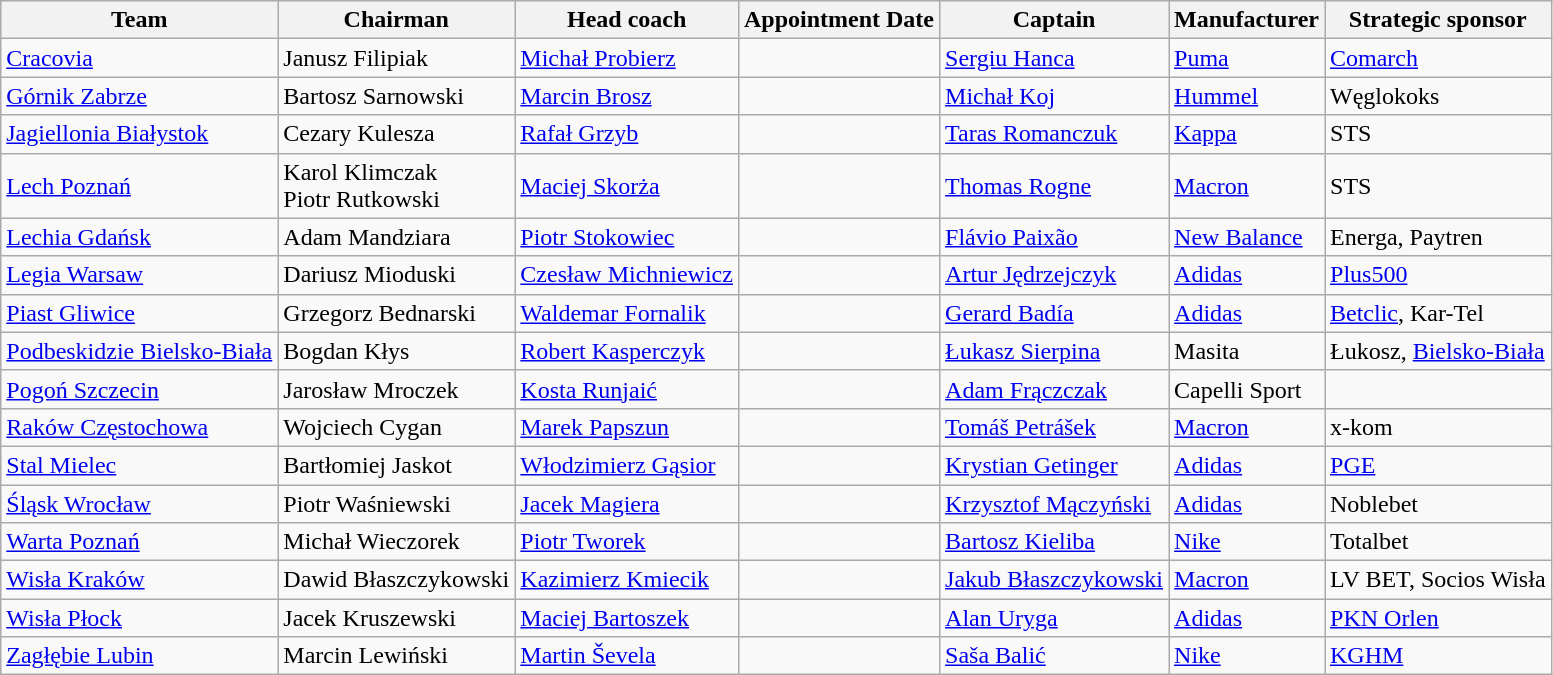<table class="wikitable sortable" style="text-align: left;">
<tr>
<th>Team</th>
<th>Chairman</th>
<th>Head coach</th>
<th>Appointment Date</th>
<th>Captain</th>
<th>Manufacturer</th>
<th>Strategic sponsor</th>
</tr>
<tr>
<td><a href='#'>Cracovia</a></td>
<td> Janusz Filipiak</td>
<td> <a href='#'>Michał Probierz</a></td>
<td></td>
<td> <a href='#'>Sergiu Hanca</a></td>
<td><a href='#'>Puma</a></td>
<td><a href='#'>Comarch</a></td>
</tr>
<tr>
<td><a href='#'>Górnik Zabrze</a></td>
<td> Bartosz Sarnowski</td>
<td> <a href='#'>Marcin Brosz</a></td>
<td></td>
<td> <a href='#'>Michał Koj</a></td>
<td><a href='#'>Hummel</a></td>
<td>Węglokoks</td>
</tr>
<tr>
<td><a href='#'>Jagiellonia Białystok</a></td>
<td> Cezary Kulesza</td>
<td> <a href='#'>Rafał Grzyb</a> </td>
<td></td>
<td> <a href='#'>Taras Romanczuk</a></td>
<td><a href='#'>Kappa</a></td>
<td>STS</td>
</tr>
<tr>
<td><a href='#'>Lech Poznań</a></td>
<td> Karol Klimczak<br> Piotr Rutkowski</td>
<td> <a href='#'>Maciej Skorża</a></td>
<td></td>
<td> <a href='#'>Thomas Rogne</a></td>
<td><a href='#'>Macron</a></td>
<td>STS</td>
</tr>
<tr>
<td><a href='#'>Lechia Gdańsk</a></td>
<td> Adam Mandziara</td>
<td> <a href='#'>Piotr Stokowiec</a></td>
<td></td>
<td> <a href='#'>Flávio Paixão</a></td>
<td><a href='#'>New Balance</a></td>
<td>Energa, Paytren</td>
</tr>
<tr>
<td><a href='#'>Legia Warsaw</a></td>
<td> Dariusz Mioduski</td>
<td> <a href='#'>Czesław Michniewicz</a></td>
<td></td>
<td> <a href='#'>Artur Jędrzejczyk</a></td>
<td><a href='#'>Adidas</a></td>
<td><a href='#'>Plus500</a></td>
</tr>
<tr>
<td><a href='#'>Piast Gliwice</a></td>
<td> Grzegorz Bednarski</td>
<td> <a href='#'>Waldemar Fornalik</a></td>
<td></td>
<td> <a href='#'>Gerard Badía</a></td>
<td><a href='#'>Adidas</a></td>
<td><a href='#'>Betclic</a>, Kar-Tel</td>
</tr>
<tr>
<td><a href='#'>Podbeskidzie Bielsko-Biała</a></td>
<td> Bogdan Kłys</td>
<td> <a href='#'>Robert Kasperczyk</a></td>
<td></td>
<td> <a href='#'>Łukasz Sierpina</a></td>
<td>Masita</td>
<td>Łukosz, <a href='#'>Bielsko-Biała</a></td>
</tr>
<tr>
<td><a href='#'>Pogoń Szczecin</a></td>
<td> Jarosław Mroczek</td>
<td> <a href='#'>Kosta Runjaić</a></td>
<td></td>
<td> <a href='#'>Adam Frączczak</a></td>
<td>Capelli Sport</td>
<td></td>
</tr>
<tr>
<td><a href='#'>Raków Częstochowa</a></td>
<td> Wojciech Cygan</td>
<td> <a href='#'>Marek Papszun</a></td>
<td></td>
<td> <a href='#'>Tomáš Petrášek</a></td>
<td><a href='#'>Macron</a></td>
<td>x-kom</td>
</tr>
<tr>
<td><a href='#'>Stal Mielec</a></td>
<td> Bartłomiej Jaskot</td>
<td> <a href='#'>Włodzimierz Gąsior</a></td>
<td></td>
<td> <a href='#'>Krystian Getinger</a></td>
<td><a href='#'>Adidas</a></td>
<td><a href='#'>PGE</a></td>
</tr>
<tr>
<td><a href='#'>Śląsk Wrocław</a></td>
<td> Piotr Waśniewski</td>
<td> <a href='#'>Jacek Magiera</a></td>
<td></td>
<td> <a href='#'>Krzysztof Mączyński</a></td>
<td><a href='#'>Adidas</a></td>
<td>Noblebet</td>
</tr>
<tr>
<td><a href='#'>Warta Poznań</a></td>
<td> Michał Wieczorek</td>
<td> <a href='#'>Piotr Tworek</a></td>
<td></td>
<td> <a href='#'>Bartosz Kieliba</a></td>
<td><a href='#'>Nike</a></td>
<td>Totalbet</td>
</tr>
<tr>
<td><a href='#'>Wisła Kraków</a></td>
<td> Dawid Błaszczykowski</td>
<td> <a href='#'>Kazimierz Kmiecik</a> </td>
<td></td>
<td> <a href='#'>Jakub Błaszczykowski</a></td>
<td><a href='#'>Macron</a></td>
<td>LV BET, Socios Wisła</td>
</tr>
<tr>
<td><a href='#'>Wisła Płock</a></td>
<td> Jacek Kruszewski</td>
<td> <a href='#'>Maciej Bartoszek</a></td>
<td></td>
<td> <a href='#'>Alan Uryga</a></td>
<td><a href='#'>Adidas</a></td>
<td><a href='#'>PKN Orlen</a></td>
</tr>
<tr>
<td><a href='#'>Zagłębie Lubin</a></td>
<td> Marcin Lewiński</td>
<td> <a href='#'>Martin Ševela</a></td>
<td></td>
<td> <a href='#'>Saša Balić</a></td>
<td><a href='#'>Nike</a></td>
<td><a href='#'>KGHM</a></td>
</tr>
</table>
